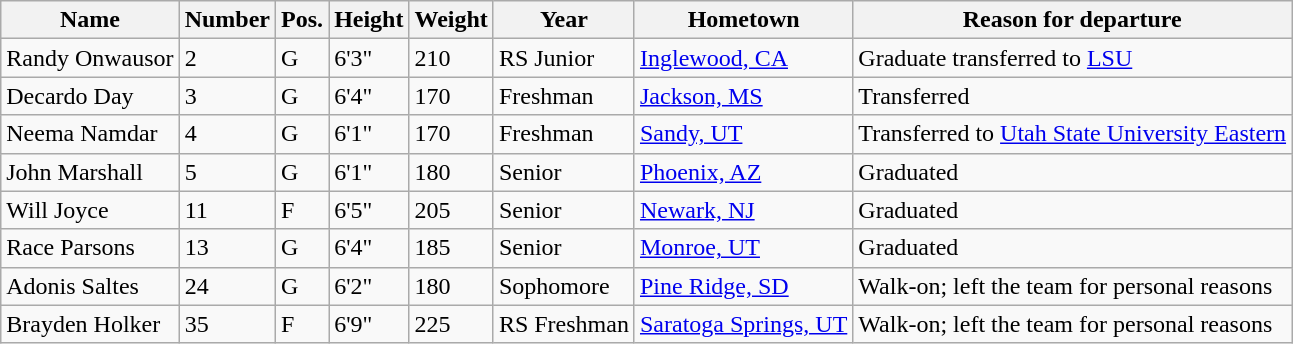<table class="wikitable sortable">
<tr>
<th>Name</th>
<th>Number</th>
<th>Pos.</th>
<th>Height</th>
<th>Weight</th>
<th>Year</th>
<th>Hometown</th>
<th class="unsortable">Reason for departure</th>
</tr>
<tr>
<td>Randy Onwausor</td>
<td>2</td>
<td>G</td>
<td>6'3"</td>
<td>210</td>
<td>RS Junior</td>
<td><a href='#'>Inglewood, CA</a></td>
<td>Graduate transferred to <a href='#'>LSU</a></td>
</tr>
<tr>
<td>Decardo Day</td>
<td>3</td>
<td>G</td>
<td>6'4"</td>
<td>170</td>
<td>Freshman</td>
<td><a href='#'>Jackson, MS</a></td>
<td>Transferred</td>
</tr>
<tr>
<td>Neema Namdar</td>
<td>4</td>
<td>G</td>
<td>6'1"</td>
<td>170</td>
<td>Freshman</td>
<td><a href='#'>Sandy, UT</a></td>
<td>Transferred to <a href='#'>Utah State University Eastern</a></td>
</tr>
<tr>
<td>John Marshall</td>
<td>5</td>
<td>G</td>
<td>6'1"</td>
<td>180</td>
<td>Senior</td>
<td><a href='#'>Phoenix, AZ</a></td>
<td>Graduated</td>
</tr>
<tr>
<td>Will Joyce</td>
<td>11</td>
<td>F</td>
<td>6'5"</td>
<td>205</td>
<td>Senior</td>
<td><a href='#'>Newark, NJ</a></td>
<td>Graduated</td>
</tr>
<tr>
<td>Race Parsons</td>
<td>13</td>
<td>G</td>
<td>6'4"</td>
<td>185</td>
<td>Senior</td>
<td><a href='#'>Monroe, UT</a></td>
<td>Graduated</td>
</tr>
<tr>
<td>Adonis Saltes</td>
<td>24</td>
<td>G</td>
<td>6'2"</td>
<td>180</td>
<td>Sophomore</td>
<td><a href='#'>Pine Ridge, SD</a></td>
<td>Walk-on; left the team for personal reasons</td>
</tr>
<tr>
<td>Brayden Holker</td>
<td>35</td>
<td>F</td>
<td>6'9"</td>
<td>225</td>
<td>RS Freshman</td>
<td><a href='#'>Saratoga Springs, UT</a></td>
<td>Walk-on; left the team for personal reasons</td>
</tr>
</table>
